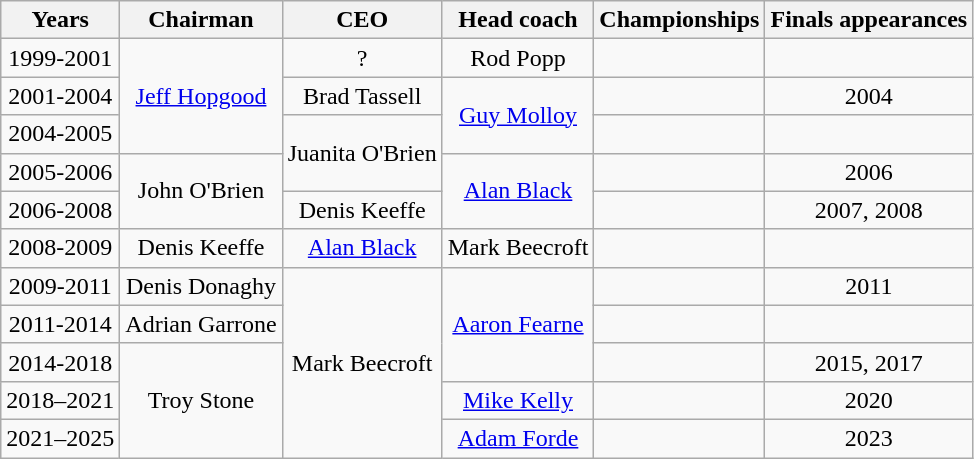<table class="wikitable" style="text-align: center;">
<tr>
<th>Years</th>
<th>Chairman</th>
<th>CEO</th>
<th>Head coach</th>
<th>Championships</th>
<th>Finals appearances</th>
</tr>
<tr>
<td>1999-2001</td>
<td rowspan="3"><a href='#'>Jeff Hopgood</a></td>
<td>?</td>
<td>Rod Popp</td>
<td></td>
<td></td>
</tr>
<tr>
<td>2001-2004</td>
<td>Brad Tassell</td>
<td rowspan="2"><a href='#'>Guy Molloy</a></td>
<td></td>
<td>2004</td>
</tr>
<tr>
<td>2004-2005</td>
<td rowspan="2">Juanita O'Brien</td>
<td></td>
<td></td>
</tr>
<tr>
<td>2005-2006</td>
<td rowspan="2">John O'Brien</td>
<td rowspan="2"><a href='#'>Alan Black</a></td>
<td></td>
<td>2006</td>
</tr>
<tr>
<td>2006-2008</td>
<td>Denis Keeffe</td>
<td></td>
<td>2007, 2008</td>
</tr>
<tr>
<td>2008-2009</td>
<td>Denis Keeffe</td>
<td><a href='#'>Alan Black</a></td>
<td>Mark Beecroft</td>
<td></td>
<td></td>
</tr>
<tr>
<td>2009-2011</td>
<td>Denis Donaghy</td>
<td rowspan="5">Mark Beecroft</td>
<td rowspan="3"><a href='#'>Aaron Fearne</a></td>
<td></td>
<td>2011</td>
</tr>
<tr>
<td>2011-2014</td>
<td>Adrian Garrone</td>
<td></td>
<td></td>
</tr>
<tr>
<td>2014-2018</td>
<td rowspan="3">Troy Stone</td>
<td></td>
<td>2015, 2017</td>
</tr>
<tr>
<td>2018–2021</td>
<td><a href='#'>Mike Kelly</a></td>
<td></td>
<td>2020</td>
</tr>
<tr>
<td>2021–2025</td>
<td><a href='#'>Adam Forde</a></td>
<td></td>
<td>2023</td>
</tr>
</table>
